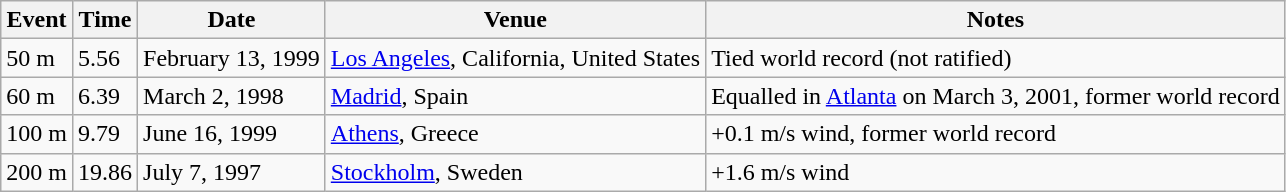<table class=wikitable>
<tr>
<th>Event</th>
<th>Time</th>
<th>Date</th>
<th>Venue</th>
<th>Notes</th>
</tr>
<tr>
<td>50 m</td>
<td>5.56</td>
<td>February 13, 1999</td>
<td><a href='#'>Los Angeles</a>, California, United States</td>
<td>Tied world record (not ratified)</td>
</tr>
<tr>
<td>60 m</td>
<td>6.39</td>
<td>March 2, 1998</td>
<td><a href='#'>Madrid</a>, Spain</td>
<td>Equalled in <a href='#'>Atlanta</a> on March 3, 2001, former world record</td>
</tr>
<tr>
<td>100 m</td>
<td>9.79</td>
<td>June 16, 1999</td>
<td><a href='#'>Athens</a>, Greece</td>
<td>+0.1 m/s wind, former world record</td>
</tr>
<tr>
<td>200 m</td>
<td>19.86</td>
<td>July 7, 1997</td>
<td><a href='#'>Stockholm</a>, Sweden</td>
<td>+1.6 m/s wind</td>
</tr>
</table>
